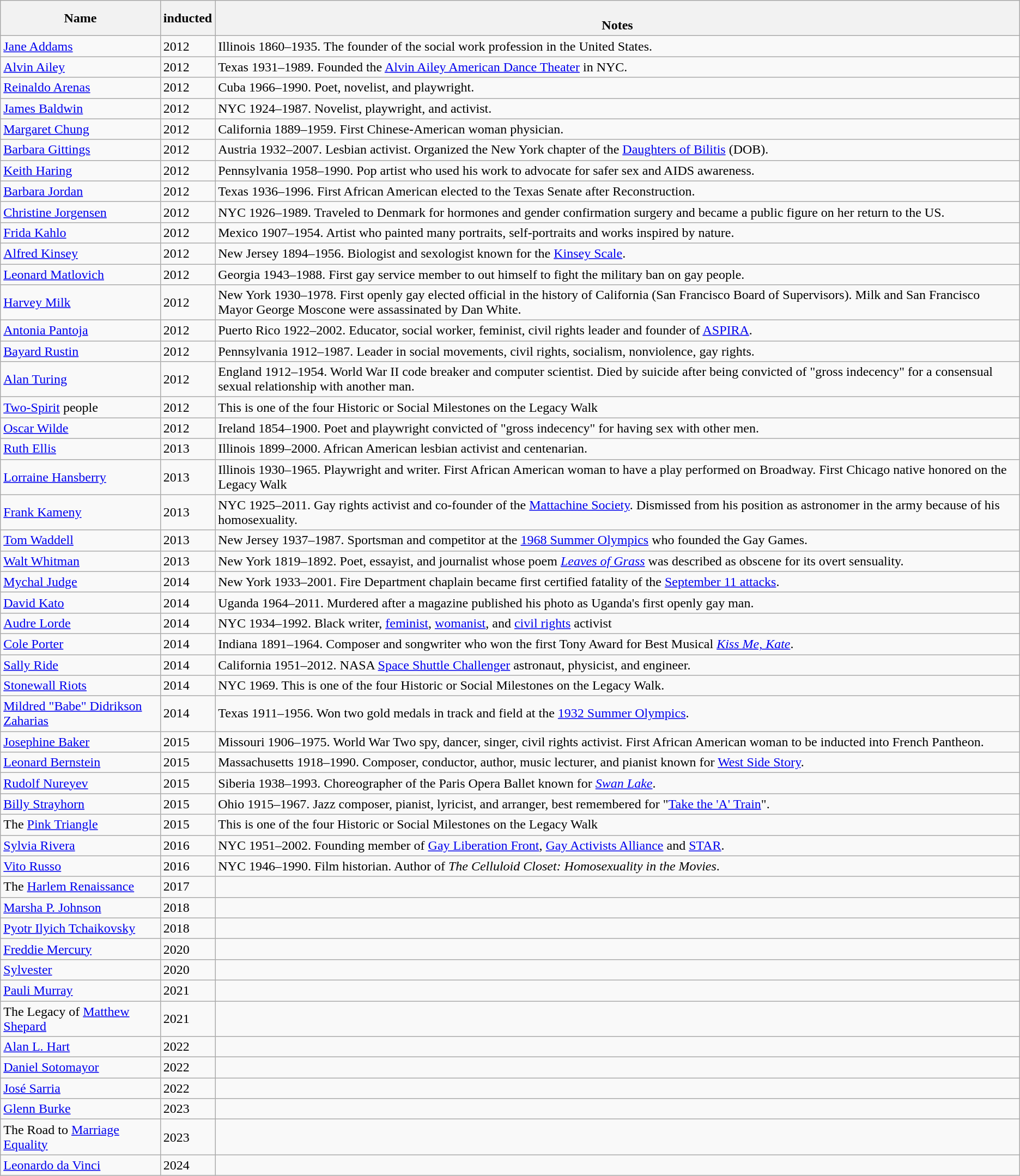<table class="wikitable mw-collapsible">
<tr>
<th>Name </th>
<th>inducted</th>
<th><br>Notes</th>
</tr>
<tr>
<td><a href='#'>Jane Addams</a></td>
<td>2012</td>
<td>Illinois 1860–1935. The founder of the social work profession in the United States.</td>
</tr>
<tr>
<td><a href='#'>Alvin Ailey</a></td>
<td>2012</td>
<td>Texas 1931–1989. Founded the <a href='#'>Alvin Ailey American Dance Theater</a> in NYC.</td>
</tr>
<tr>
<td><a href='#'>Reinaldo Arenas</a></td>
<td>2012</td>
<td>Cuba 1966–1990. Poet, novelist, and playwright.</td>
</tr>
<tr>
<td><a href='#'>James Baldwin</a></td>
<td>2012</td>
<td>NYC 1924–1987. Novelist, playwright, and activist.</td>
</tr>
<tr>
<td><a href='#'>Margaret Chung</a></td>
<td>2012</td>
<td>California 1889–1959. First Chinese-American woman physician.</td>
</tr>
<tr>
<td><a href='#'>Barbara Gittings</a></td>
<td>2012</td>
<td>Austria 1932–2007. Lesbian activist. Organized the New York chapter of the <a href='#'>Daughters of Bilitis</a> (DOB).</td>
</tr>
<tr>
<td><a href='#'>Keith Haring</a></td>
<td>2012</td>
<td>Pennsylvania 1958–1990. Pop artist who used his work to advocate for safer sex and AIDS awareness.</td>
</tr>
<tr>
<td><a href='#'>Barbara Jordan</a></td>
<td>2012</td>
<td>Texas 1936–1996. First African American elected to the Texas Senate after Reconstruction.</td>
</tr>
<tr>
<td><a href='#'>Christine Jorgensen</a></td>
<td>2012</td>
<td>NYC 1926–1989. Traveled to Denmark for hormones and gender confirmation surgery and became a public figure on her return to the US.</td>
</tr>
<tr>
<td><a href='#'>Frida Kahlo</a></td>
<td>2012</td>
<td>Mexico 1907–1954. Artist who painted many portraits, self-portraits and works inspired by nature.</td>
</tr>
<tr>
<td><a href='#'>Alfred Kinsey</a></td>
<td>2012</td>
<td>New Jersey 1894–1956. Biologist and sexologist known for the <a href='#'>Kinsey Scale</a>.</td>
</tr>
<tr>
<td><a href='#'>Leonard Matlovich</a></td>
<td>2012</td>
<td>Georgia 1943–1988. First gay service member to out himself to fight the military ban on gay people.</td>
</tr>
<tr>
<td><a href='#'>Harvey Milk</a></td>
<td>2012</td>
<td>New York 1930–1978. First openly gay elected official in the history of California (San Francisco Board of Supervisors). Milk and San Francisco Mayor George Moscone were assassinated by Dan White.</td>
</tr>
<tr>
<td><a href='#'>Antonia Pantoja</a></td>
<td>2012</td>
<td>Puerto Rico 1922–2002. Educator, social worker, feminist, civil rights leader and founder of <a href='#'>ASPIRA</a>.</td>
</tr>
<tr>
<td><a href='#'>Bayard Rustin</a></td>
<td>2012</td>
<td>Pennsylvania 1912–1987. Leader in social movements, civil rights, socialism, nonviolence, gay rights.</td>
</tr>
<tr>
<td><a href='#'>Alan Turing</a></td>
<td>2012</td>
<td>England 1912–1954. World War II code breaker and computer scientist. Died by suicide after being convicted of "gross indecency" for a consensual sexual relationship with another man.</td>
</tr>
<tr>
<td><a href='#'>Two-Spirit</a> people</td>
<td>2012</td>
<td>This is one of the four Historic or Social Milestones on the Legacy Walk</td>
</tr>
<tr>
<td><a href='#'>Oscar Wilde</a></td>
<td>2012</td>
<td>Ireland 1854–1900. Poet and playwright convicted of "gross indecency" for having sex with other men.</td>
</tr>
<tr>
<td><a href='#'>Ruth Ellis</a></td>
<td>2013</td>
<td>Illinois 1899–2000. African American lesbian activist and centenarian.</td>
</tr>
<tr>
<td><a href='#'>Lorraine Hansberry</a></td>
<td>2013</td>
<td>Illinois 1930–1965. Playwright and writer. First African American woman to have a play performed on Broadway. First Chicago native honored on the Legacy Walk </td>
</tr>
<tr>
<td><a href='#'>Frank Kameny</a></td>
<td>2013</td>
<td>NYC 1925–2011. Gay rights activist and co-founder of the <a href='#'>Mattachine Society</a>. Dismissed from his position as astronomer in the army because of his homosexuality.</td>
</tr>
<tr>
<td><a href='#'>Tom Waddell</a></td>
<td>2013</td>
<td>New Jersey 1937–1987. Sportsman and competitor at the <a href='#'>1968 Summer Olympics</a> who founded the Gay Games.</td>
</tr>
<tr>
<td><a href='#'>Walt Whitman</a></td>
<td>2013</td>
<td>New York 1819–1892. Poet, essayist, and journalist whose poem <em><a href='#'>Leaves of Grass</a></em> was described as obscene for its overt sensuality.</td>
</tr>
<tr>
<td><a href='#'>Mychal Judge</a></td>
<td>2014</td>
<td>New York 1933–2001. Fire Department chaplain became first certified fatality of the <a href='#'>September 11 attacks</a>.</td>
</tr>
<tr>
<td><a href='#'>David Kato</a></td>
<td>2014</td>
<td>Uganda 1964–2011. Murdered after a magazine published his photo as Uganda's first openly gay man.</td>
</tr>
<tr>
<td><a href='#'>Audre Lorde</a></td>
<td>2014</td>
<td>NYC 1934–1992. Black writer, <a href='#'>feminist</a>, <a href='#'>womanist</a>, and <a href='#'>civil rights</a> activist</td>
</tr>
<tr>
<td><a href='#'>Cole Porter</a></td>
<td>2014</td>
<td>Indiana 1891–1964. Composer and songwriter who won the first Tony Award for Best Musical <em><a href='#'>Kiss Me, Kate</a></em>.</td>
</tr>
<tr>
<td><a href='#'>Sally Ride</a></td>
<td>2014</td>
<td>California 1951–2012. NASA <a href='#'>Space Shuttle Challenger</a> astronaut, physicist, and engineer.</td>
</tr>
<tr>
<td><a href='#'>Stonewall Riots</a></td>
<td>2014</td>
<td>NYC 1969. This is one of the four Historic or Social Milestones on the Legacy Walk.</td>
</tr>
<tr>
<td><a href='#'>Mildred "Babe" Didrikson Zaharias</a></td>
<td>2014</td>
<td>Texas 1911–1956. Won two gold medals in track and field at the <a href='#'>1932 Summer Olympics</a>.</td>
</tr>
<tr>
<td><a href='#'>Josephine Baker</a></td>
<td>2015</td>
<td>Missouri 1906–1975. World War Two spy, dancer, singer, civil rights activist. First African American woman to be inducted into French Pantheon.</td>
</tr>
<tr>
<td><a href='#'>Leonard Bernstein</a></td>
<td>2015</td>
<td>Massachusetts 1918–1990. Composer, conductor, author, music lecturer, and pianist known for <a href='#'>West Side Story</a>.</td>
</tr>
<tr>
<td><a href='#'>Rudolf Nureyev</a></td>
<td>2015</td>
<td>Siberia 1938–1993. Choreographer of the Paris Opera Ballet known for <em><a href='#'>Swan Lake</a></em>.</td>
</tr>
<tr>
<td><a href='#'>Billy Strayhorn</a></td>
<td>2015</td>
<td>Ohio 1915–1967. Jazz composer, pianist, lyricist, and arranger, best remembered for "<a href='#'>Take the 'A' Train</a>".</td>
</tr>
<tr>
<td>The <a href='#'>Pink Triangle</a></td>
<td>2015</td>
<td>This is one of the four Historic or Social Milestones on the Legacy Walk</td>
</tr>
<tr>
<td><a href='#'>Sylvia Rivera</a></td>
<td>2016</td>
<td>NYC 1951–2002. Founding member of <a href='#'>Gay Liberation Front</a>, <a href='#'>Gay Activists Alliance</a> and <a href='#'>STAR</a>.</td>
</tr>
<tr>
<td><a href='#'>Vito Russo</a></td>
<td>2016</td>
<td>NYC 1946–1990. Film historian. Author of <em>The Celluloid Closet: Homosexuality in the Movies</em>.</td>
</tr>
<tr>
<td>The <a href='#'>Harlem Renaissance</a></td>
<td>2017</td>
<td></td>
</tr>
<tr>
<td><a href='#'>Marsha P. Johnson</a></td>
<td>2018</td>
<td></td>
</tr>
<tr>
<td><a href='#'>Pyotr Ilyich Tchaikovsky</a></td>
<td>2018</td>
<td></td>
</tr>
<tr>
<td><a href='#'>Freddie Mercury</a></td>
<td>2020</td>
<td></td>
</tr>
<tr>
<td><a href='#'>Sylvester</a></td>
<td>2020</td>
<td></td>
</tr>
<tr>
<td><a href='#'>Pauli Murray</a></td>
<td>2021</td>
<td></td>
</tr>
<tr>
<td>The Legacy of <a href='#'>Matthew Shepard</a></td>
<td>2021</td>
<td></td>
</tr>
<tr>
<td><a href='#'>Alan L. Hart</a></td>
<td>2022</td>
<td></td>
</tr>
<tr>
<td><a href='#'>Daniel Sotomayor</a></td>
<td>2022</td>
<td></td>
</tr>
<tr>
<td><a href='#'>José Sarria</a></td>
<td>2022</td>
<td></td>
</tr>
<tr>
<td><a href='#'>Glenn Burke</a></td>
<td>2023</td>
<td></td>
</tr>
<tr>
<td>The Road to <a href='#'>Marriage Equality</a></td>
<td>2023</td>
<td></td>
</tr>
<tr>
<td><a href='#'>Leonardo da Vinci</a></td>
<td>2024</td>
<td></td>
</tr>
</table>
